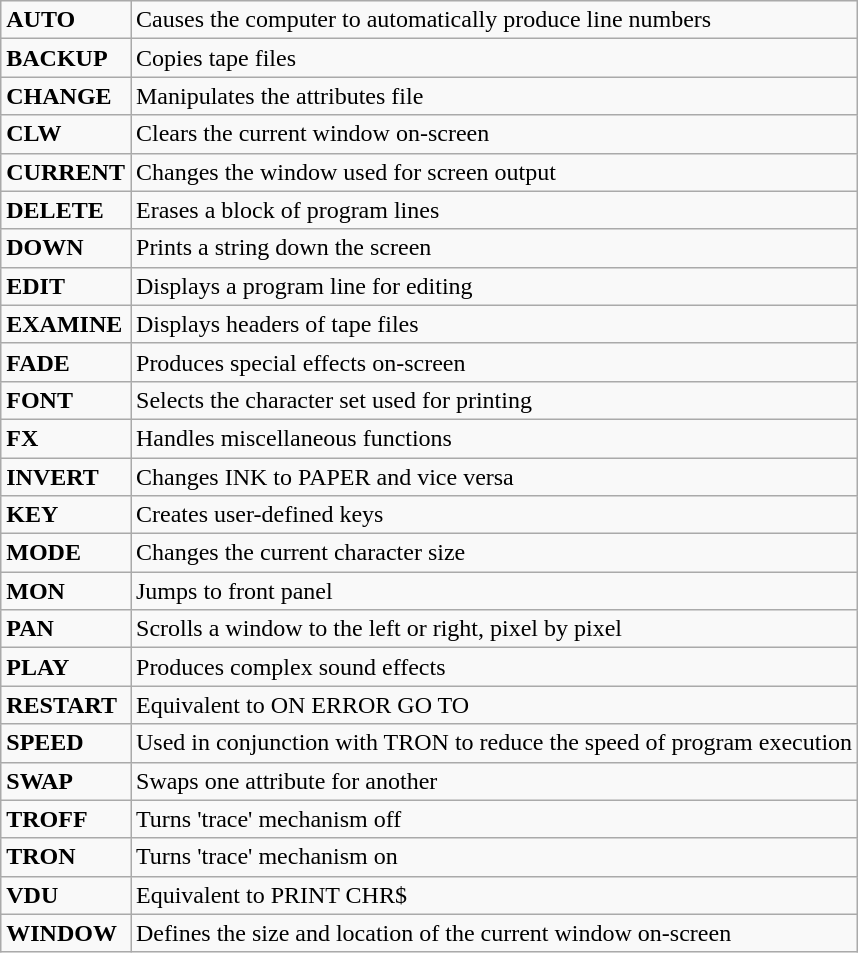<table class="wikitable">
<tr>
<td><strong>AUTO</strong></td>
<td>Causes the computer to automatically produce line numbers</td>
</tr>
<tr>
<td><strong>BACKUP</strong></td>
<td>Copies tape files</td>
</tr>
<tr>
<td><strong>CHANGE</strong></td>
<td>Manipulates the attributes file</td>
</tr>
<tr>
<td><strong>CLW</strong></td>
<td>Clears the current window on-screen</td>
</tr>
<tr>
<td><strong>CURRENT</strong></td>
<td>Changes the window used for screen output</td>
</tr>
<tr>
<td><strong>DELETE</strong></td>
<td>Erases a block of program lines</td>
</tr>
<tr>
<td><strong>DOWN</strong></td>
<td>Prints a string down the screen</td>
</tr>
<tr>
<td><strong>EDIT</strong></td>
<td>Displays a program line for editing</td>
</tr>
<tr>
<td><strong>EXAMINE</strong></td>
<td>Displays headers of tape files</td>
</tr>
<tr>
<td><strong>FADE</strong></td>
<td>Produces special effects on-screen</td>
</tr>
<tr>
<td><strong>FONT</strong></td>
<td>Selects the character set used for printing</td>
</tr>
<tr>
<td><strong>FX</strong></td>
<td>Handles miscellaneous functions</td>
</tr>
<tr>
<td><strong>INVERT</strong></td>
<td>Changes INK to PAPER and vice versa</td>
</tr>
<tr>
<td><strong>KEY</strong></td>
<td>Creates user-defined keys</td>
</tr>
<tr>
<td><strong>MODE</strong></td>
<td>Changes the current character size</td>
</tr>
<tr>
<td><strong>MON</strong></td>
<td>Jumps to front panel</td>
</tr>
<tr>
<td><strong>PAN</strong></td>
<td>Scrolls a window to the left or right, pixel by pixel</td>
</tr>
<tr>
<td><strong>PLAY</strong></td>
<td>Produces complex sound effects</td>
</tr>
<tr>
<td><strong>RESTART</strong></td>
<td>Equivalent to ON ERROR GO TO</td>
</tr>
<tr>
<td><strong>SPEED</strong></td>
<td>Used in conjunction with TRON to reduce the speed of program execution</td>
</tr>
<tr>
<td><strong>SWAP</strong></td>
<td>Swaps one attribute for another</td>
</tr>
<tr>
<td><strong>TROFF</strong></td>
<td>Turns 'trace' mechanism off</td>
</tr>
<tr>
<td><strong>TRON</strong></td>
<td>Turns 'trace' mechanism on</td>
</tr>
<tr>
<td><strong>VDU</strong></td>
<td>Equivalent to PRINT CHR$</td>
</tr>
<tr>
<td><strong>WINDOW</strong></td>
<td>Defines the size and location of the current window on-screen</td>
</tr>
</table>
